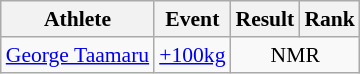<table class=wikitable style="font-size:90%">
<tr>
<th>Athlete</th>
<th>Event</th>
<th>Result</th>
<th>Rank</th>
</tr>
<tr>
<td><a href='#'>George Taamaru</a></td>
<td><a href='#'>+100kg</a></td>
<td style="text-align:center;" colspan="2">NMR</td>
</tr>
</table>
